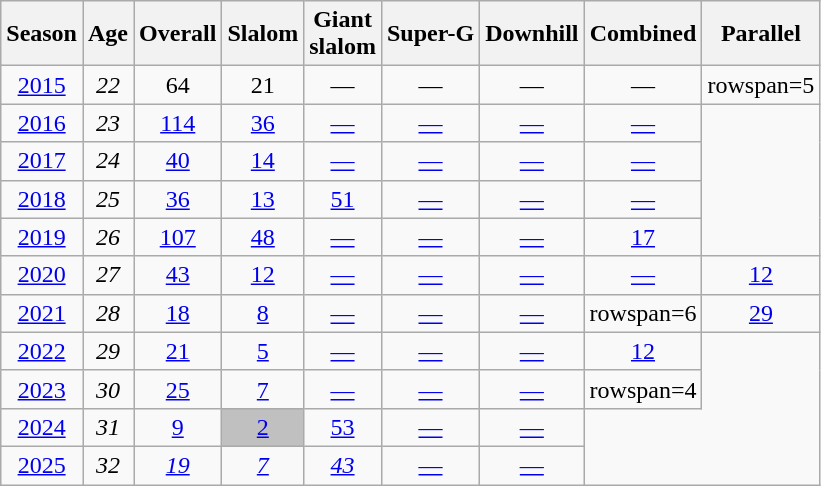<table class=wikitable style="text-align:center">
<tr>
<th>Season</th>
<th>Age</th>
<th>Overall</th>
<th>Slalom</th>
<th>Giant<br>slalom</th>
<th>Super-G</th>
<th>Downhill</th>
<th>Combined</th>
<th>Parallel</th>
</tr>
<tr>
<td><a href='#'>2015</a></td>
<td><em>22</em></td>
<td>64</td>
<td>21</td>
<td>—</td>
<td>—</td>
<td>—</td>
<td>—</td>
<td>rowspan=5 </td>
</tr>
<tr>
<td><a href='#'>2016</a></td>
<td><em>23</em></td>
<td><a href='#'>114</a></td>
<td><a href='#'>36</a></td>
<td><a href='#'>—</a></td>
<td><a href='#'>—</a></td>
<td><a href='#'>—</a></td>
<td><a href='#'>—</a></td>
</tr>
<tr>
<td><a href='#'>2017</a></td>
<td><em>24</em></td>
<td><a href='#'>40</a></td>
<td><a href='#'>14</a></td>
<td><a href='#'>—</a></td>
<td><a href='#'>—</a></td>
<td><a href='#'>—</a></td>
<td><a href='#'>—</a></td>
</tr>
<tr>
<td><a href='#'>2018</a></td>
<td><em>25</em></td>
<td><a href='#'>36</a></td>
<td><a href='#'>13</a></td>
<td><a href='#'>51</a></td>
<td><a href='#'>—</a></td>
<td><a href='#'>—</a></td>
<td><a href='#'>—</a></td>
</tr>
<tr>
<td><a href='#'>2019</a></td>
<td><em>26</em></td>
<td><a href='#'>107</a></td>
<td><a href='#'>48</a></td>
<td><a href='#'>—</a></td>
<td><a href='#'>—</a></td>
<td><a href='#'>—</a></td>
<td><a href='#'>17</a></td>
</tr>
<tr>
<td><a href='#'>2020</a></td>
<td><em>27</em></td>
<td><a href='#'>43</a></td>
<td><a href='#'>12</a></td>
<td><a href='#'>—</a></td>
<td><a href='#'>—</a></td>
<td><a href='#'>—</a></td>
<td><a href='#'>—</a></td>
<td><a href='#'>12</a></td>
</tr>
<tr>
<td><a href='#'>2021</a></td>
<td><em>28</em></td>
<td><a href='#'>18</a></td>
<td><a href='#'>8</a></td>
<td><a href='#'>—</a></td>
<td><a href='#'>—</a></td>
<td><a href='#'>—</a></td>
<td>rowspan=6 </td>
<td><a href='#'>29</a></td>
</tr>
<tr>
<td><a href='#'>2022</a></td>
<td><em>29</em></td>
<td><a href='#'>21</a></td>
<td><a href='#'>5</a></td>
<td><a href='#'>—</a></td>
<td><a href='#'>—</a></td>
<td><a href='#'>—</a></td>
<td><a href='#'>12</a></td>
</tr>
<tr>
<td><a href='#'>2023</a></td>
<td><em>30</em></td>
<td><a href='#'>25</a></td>
<td><a href='#'>7</a></td>
<td><a href='#'>—</a></td>
<td><a href='#'>—</a></td>
<td><a href='#'>—</a></td>
<td>rowspan=4 </td>
</tr>
<tr>
<td><a href='#'>2024</a></td>
<td><em>31</em></td>
<td><a href='#'>9</a></td>
<td bgcolor="silver"><a href='#'>2</a></td>
<td><a href='#'>53</a></td>
<td><a href='#'>—</a></td>
<td><a href='#'>—</a></td>
</tr>
<tr>
<td><a href='#'>2025</a></td>
<td><em>32</em></td>
<td><a href='#'><em>19</em></a></td>
<td><a href='#'><em>7</em></a></td>
<td><a href='#'><em>43</em></a></td>
<td><a href='#'>—</a></td>
<td><a href='#'>—</a></td>
</tr>
</table>
